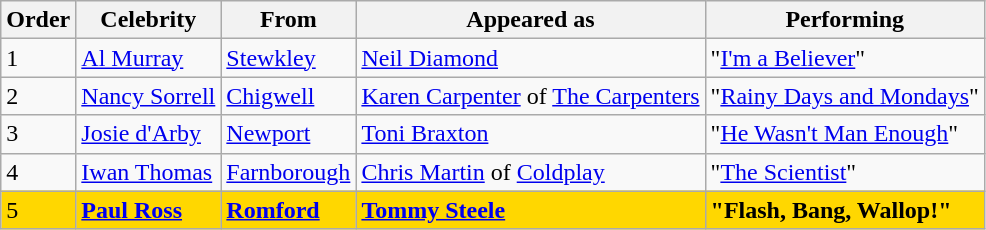<table class="wikitable">
<tr>
<th>Order</th>
<th>Celebrity</th>
<th>From</th>
<th>Appeared as</th>
<th>Performing</th>
</tr>
<tr>
<td>1</td>
<td><a href='#'>Al Murray</a></td>
<td><a href='#'>Stewkley</a></td>
<td><a href='#'>Neil Diamond</a></td>
<td>"<a href='#'>I'm a Believer</a>"</td>
</tr>
<tr>
<td>2</td>
<td><a href='#'>Nancy Sorrell</a></td>
<td><a href='#'>Chigwell</a></td>
<td><a href='#'>Karen Carpenter</a> of <a href='#'>The Carpenters</a></td>
<td>"<a href='#'>Rainy Days and Mondays</a>"</td>
</tr>
<tr>
<td>3</td>
<td><a href='#'>Josie d'Arby</a></td>
<td><a href='#'>Newport</a></td>
<td><a href='#'>Toni Braxton</a></td>
<td>"<a href='#'>He Wasn't Man Enough</a>"</td>
</tr>
<tr>
<td>4</td>
<td><a href='#'>Iwan Thomas</a></td>
<td><a href='#'>Farnborough</a></td>
<td><a href='#'>Chris Martin</a> of <a href='#'>Coldplay</a></td>
<td>"<a href='#'>The Scientist</a>"</td>
</tr>
<tr style="background:gold;">
<td>5</td>
<td><strong><a href='#'>Paul Ross</a></strong></td>
<td><strong><a href='#'>Romford</a></strong></td>
<td><strong><a href='#'>Tommy Steele</a></strong></td>
<td><strong>"Flash, Bang, Wallop!"</strong></td>
</tr>
</table>
